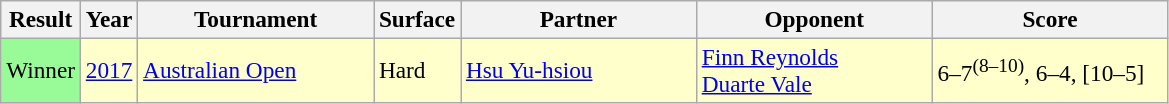<table class="sortable wikitable" style=font-size:97%>
<tr>
<th>Result</th>
<th>Year</th>
<th width=150>Tournament</th>
<th>Surface</th>
<th width=150>Partner</th>
<th width=150>Opponent</th>
<th width=150>Score</th>
</tr>
<tr style="background:#ffc;">
<td style="background:#98fb98;">Winner</td>
<td><a href='#'>2017</a></td>
<td><a href='#'>Australian Open</a></td>
<td>Hard</td>
<td> <a href='#'>Hsu Yu-hsiou</a></td>
<td> <a href='#'>Finn Reynolds</a><br> <a href='#'>Duarte Vale</a></td>
<td>6–7<sup>(8–10)</sup>, 6–4, [10–5]</td>
</tr>
</table>
